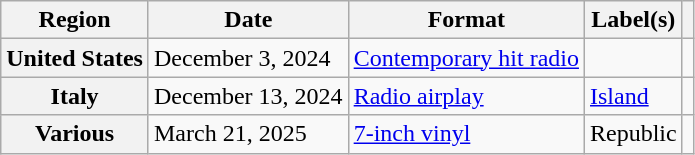<table class="wikitable plainrowheaders">
<tr>
<th scope="col">Region</th>
<th scope="col">Date</th>
<th scope="col">Format</th>
<th scope="col">Label(s)</th>
<th scope="col"></th>
</tr>
<tr>
<th scope="row">United States</th>
<td>December 3, 2024</td>
<td><a href='#'>Contemporary hit radio</a></td>
<td></td>
<td align="center"></td>
</tr>
<tr>
<th scope="row">Italy</th>
<td>December 13, 2024</td>
<td><a href='#'>Radio airplay</a></td>
<td><a href='#'>Island</a></td>
<td align="center"></td>
</tr>
<tr>
<th scope="row">Various</th>
<td>March 21, 2025</td>
<td><a href='#'>7-inch vinyl</a></td>
<td>Republic</td>
<td align="center"></td>
</tr>
</table>
